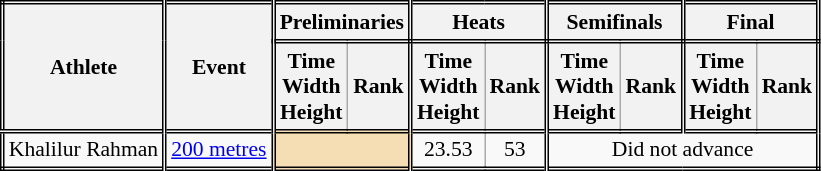<table class=wikitable style="font-size:90%; border: double;">
<tr>
<th rowspan="2" style="border-right:double">Athlete</th>
<th rowspan="2" style="border-right:double">Event</th>
<th colspan="2" style="border-right:double; border-bottom:double;">Preliminaries</th>
<th colspan="2" style="border-right:double; border-bottom:double;">Heats</th>
<th colspan="2" style="border-right:double; border-bottom:double;">Semifinals</th>
<th colspan="2" style="border-right:double; border-bottom:double;">Final</th>
</tr>
<tr>
<th>Time<br>Width<br>Height</th>
<th style="border-right:double">Rank</th>
<th>Time<br>Width<br>Height</th>
<th style="border-right:double">Rank</th>
<th>Time<br>Width<br>Height</th>
<th style="border-right:double">Rank</th>
<th>Time<br>Width<br>Height</th>
<th style="border-right:double">Rank</th>
</tr>
<tr style="border-top: double;">
<td style="border-right:double">Khalilur Rahman</td>
<td style="border-right:double"><a href='#'>200 metres</a></td>
<td style="border-right:double" colspan= 2 bgcolor="wheat"></td>
<td align=center>23.53</td>
<td align=center style="border-right:double">53</td>
<td colspan="4" align=center>Did not advance</td>
</tr>
</table>
